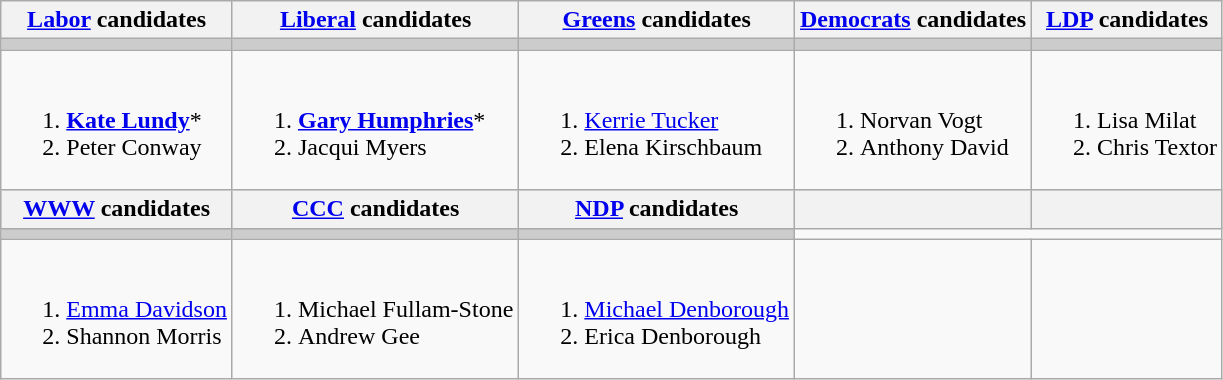<table class="wikitable">
<tr>
<th><a href='#'>Labor</a> candidates</th>
<th><a href='#'>Liberal</a> candidates</th>
<th><a href='#'>Greens</a> candidates</th>
<th><a href='#'>Democrats</a> candidates</th>
<th><a href='#'>LDP</a> candidates</th>
</tr>
<tr style="background:#ccc;">
<td></td>
<td></td>
<td></td>
<td></td>
<td></td>
</tr>
<tr>
<td><br><ol><li><strong><a href='#'>Kate Lundy</a></strong>*</li><li>Peter Conway</li></ol></td>
<td><br><ol><li><strong><a href='#'>Gary Humphries</a></strong>*</li><li>Jacqui Myers</li></ol></td>
<td valign=top><br><ol><li><a href='#'>Kerrie Tucker</a></li><li>Elena Kirschbaum</li></ol></td>
<td valign=top><br><ol><li>Norvan Vogt</li><li>Anthony David</li></ol></td>
<td valign=top><br><ol><li>Lisa Milat</li><li>Chris Textor</li></ol></td>
</tr>
<tr style="background:#ccc;">
<th><a href='#'>WWW</a> candidates</th>
<th><a href='#'>CCC</a> candidates</th>
<th><a href='#'>NDP</a> candidates</th>
<th></th>
<th></th>
</tr>
<tr style="background:#ccc;">
<td></td>
<td></td>
<td></td>
</tr>
<tr>
<td valign=top><br><ol><li><a href='#'>Emma Davidson</a></li><li>Shannon Morris</li></ol></td>
<td valign=top><br><ol><li>Michael Fullam-Stone</li><li>Andrew Gee</li></ol></td>
<td valign=top><br><ol><li><a href='#'>Michael Denborough</a></li><li>Erica Denborough</li></ol></td>
<td valign=top></td>
<td valign=top></td>
</tr>
</table>
